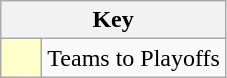<table class="wikitable" style="text-align: center;">
<tr>
<th colspan=2>Key</th>
</tr>
<tr>
<td style="background:#ffc; width:20px;"></td>
<td align=left>Teams to Playoffs</td>
</tr>
</table>
